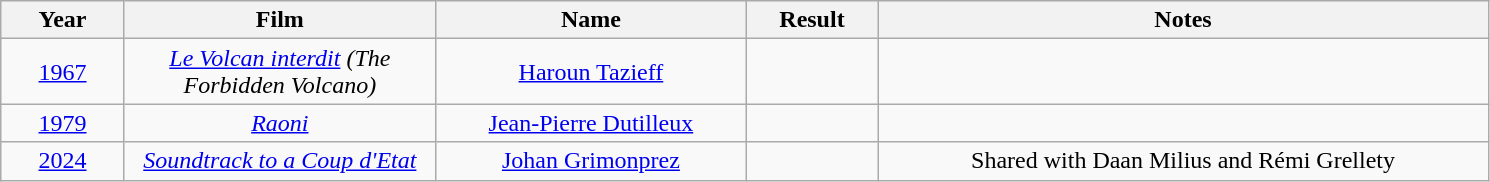<table class="wikitable" style="text-align: center">
<tr ---- bgcolor="#ebf5ff">
<th width="75">Year</th>
<th width="200">Film</th>
<th width="200">Name</th>
<th width="80">Result</th>
<th width="400">Notes</th>
</tr>
<tr>
<td><a href='#'>1967</a></td>
<td><em><a href='#'>Le Volcan interdit</a> (The Forbidden Volcano)</em></td>
<td><a href='#'>Haroun Tazieff</a></td>
<td></td>
<td></td>
</tr>
<tr>
<td><a href='#'>1979</a></td>
<td><em><a href='#'>Raoni</a></em></td>
<td><a href='#'>Jean-Pierre Dutilleux</a></td>
<td></td>
<td></td>
</tr>
<tr>
<td><a href='#'>2024</a></td>
<td><em><a href='#'>Soundtrack to a Coup d'Etat</a></em></td>
<td><a href='#'>Johan Grimonprez</a></td>
<td></td>
<td>Shared with Daan Milius and Rémi Grellety</td>
</tr>
</table>
